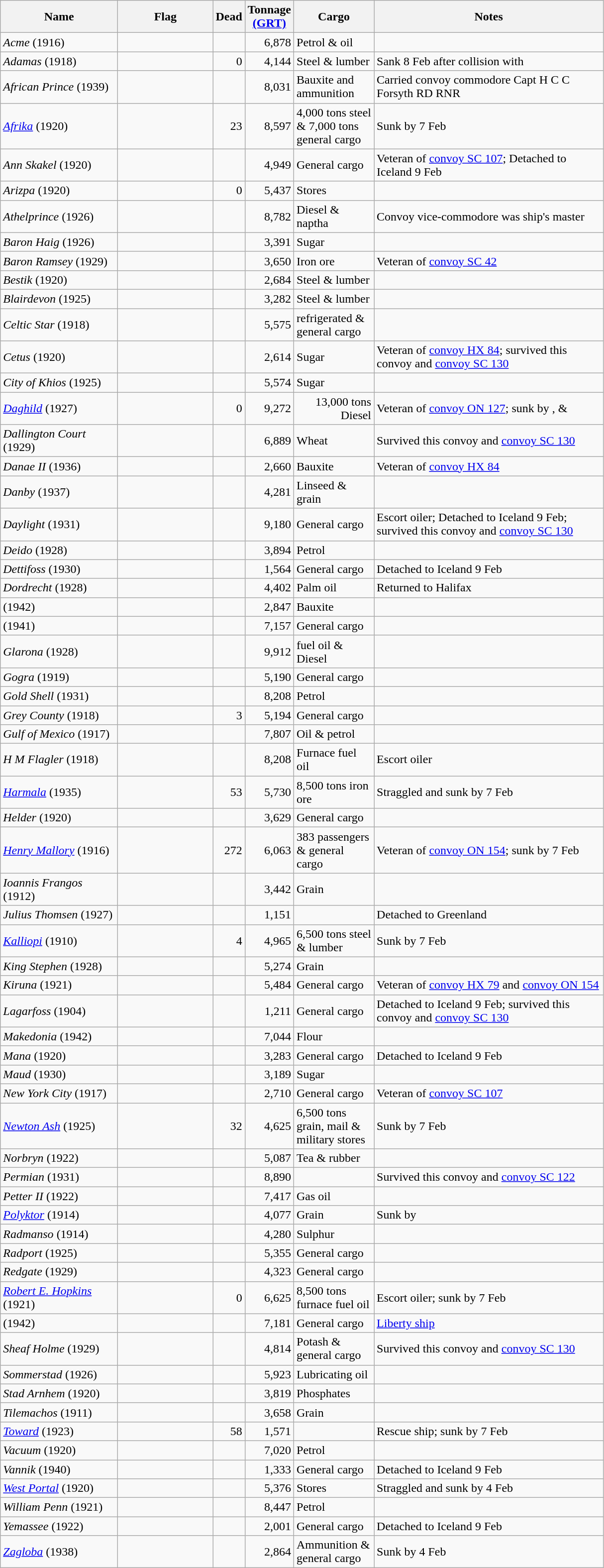<table Class="wikitable sortable">
<tr>
<th scope="col" width="150px">Name</th>
<th scope="col" width="120px">Flag</th>
<th scope="col" width="25px">Dead</th>
<th scope="col" width="30px">Tonnage <a href='#'>(GRT)</a></th>
<th scope="col" width="100px">Cargo</th>
<th scope="col" width="300px">Notes</th>
</tr>
<tr>
<td align="left"><em>Acme</em> (1916)</td>
<td align="left"></td>
<td></td>
<td align="right">6,878</td>
<td align="left">Petrol & oil</td>
<td></td>
</tr>
<tr>
<td align="left"><em>Adamas</em> (1918)</td>
<td align="left"></td>
<td align="right">0</td>
<td align="right">4,144</td>
<td align="left">Steel & lumber</td>
<td align="left">Sank 8 Feb after collision with </td>
</tr>
<tr>
<td align="left"><em>African Prince</em> (1939)</td>
<td align="left"></td>
<td></td>
<td align="right">8,031</td>
<td align="left">Bauxite and ammunition</td>
<td align="left">Carried convoy commodore Capt H C C Forsyth RD RNR</td>
</tr>
<tr>
<td align="left"><em><a href='#'>Afrika</a></em> (1920)</td>
<td align="left"></td>
<td align="right">23</td>
<td align="right">8,597</td>
<td align="left">4,000 tons steel & 7,000 tons general cargo</td>
<td align="left">Sunk by  7 Feb</td>
</tr>
<tr>
<td align="left"><em>Ann Skakel</em> (1920)</td>
<td align="left"></td>
<td></td>
<td align="right">4,949</td>
<td align="left">General cargo</td>
<td align="left">Veteran of <a href='#'>convoy SC 107</a>; Detached to Iceland 9 Feb</td>
</tr>
<tr>
<td align="left"><em>Arizpa</em> (1920)</td>
<td align="left"></td>
<td align="right">0</td>
<td align="right">5,437</td>
<td align="left">Stores</td>
<td></td>
</tr>
<tr>
<td align="left"><em>Athelprince</em> (1926)</td>
<td align="left"></td>
<td></td>
<td align="right">8,782</td>
<td align="left">Diesel & naptha</td>
<td align="left">Convoy vice-commodore was ship's master</td>
</tr>
<tr>
<td align="left"><em>Baron Haig</em> (1926)</td>
<td align="left"></td>
<td></td>
<td align="right">3,391</td>
<td align="left">Sugar</td>
<td></td>
</tr>
<tr>
<td align="left"><em>Baron Ramsey</em> (1929)</td>
<td align="left"></td>
<td></td>
<td align="right">3,650</td>
<td align="left">Iron ore</td>
<td align="left">Veteran of <a href='#'>convoy SC 42</a></td>
</tr>
<tr>
<td align="left"><em>Bestik</em> (1920)</td>
<td align="left"></td>
<td></td>
<td align="right">2,684</td>
<td align="left">Steel & lumber</td>
<td></td>
</tr>
<tr>
<td align="left"><em>Blairdevon</em> (1925)</td>
<td align="left"></td>
<td></td>
<td align="right">3,282</td>
<td align="left">Steel & lumber</td>
<td></td>
</tr>
<tr>
<td align="left"><em>Celtic Star</em> (1918)</td>
<td align="left"></td>
<td></td>
<td align="right">5,575</td>
<td align="left">refrigerated & general cargo</td>
<td></td>
</tr>
<tr>
<td align="left"><em>Cetus</em> (1920)</td>
<td align="left"></td>
<td></td>
<td align="right">2,614</td>
<td align="left">Sugar</td>
<td align="left">Veteran of <a href='#'>convoy HX 84</a>; survived this convoy and <a href='#'>convoy SC 130</a></td>
</tr>
<tr>
<td align="left"><em>City of Khios</em> (1925)</td>
<td align="left"></td>
<td></td>
<td align="right">5,574</td>
<td align="left">Sugar</td>
<td></td>
</tr>
<tr>
<td align="left"><em><a href='#'>Daghild</a></em> (1927)</td>
<td align="left"></td>
<td align="right">0</td>
<td align="right">9,272</td>
<td align="right">13,000 tons Diesel</td>
<td align="left">Veteran of <a href='#'>convoy ON 127</a>; sunk by ,  & </td>
</tr>
<tr>
<td align="left"><em>Dallington Court</em> (1929)</td>
<td align="left"></td>
<td></td>
<td align="right">6,889</td>
<td align="left">Wheat</td>
<td align="left">Survived this convoy and <a href='#'>convoy SC 130</a></td>
</tr>
<tr>
<td align="left"><em>Danae II</em> (1936)</td>
<td align="left"></td>
<td></td>
<td align="right">2,660</td>
<td align="left">Bauxite</td>
<td align="left">Veteran of <a href='#'>convoy HX 84</a></td>
</tr>
<tr>
<td align="left"><em>Danby</em> (1937)</td>
<td align="left"></td>
<td></td>
<td align="right">4,281</td>
<td align="left">Linseed & grain</td>
<td></td>
</tr>
<tr>
<td align="left"><em>Daylight</em> (1931)</td>
<td align="left"></td>
<td></td>
<td align="right">9,180</td>
<td align="left">General cargo</td>
<td align="left">Escort oiler; Detached to Iceland 9 Feb; survived this convoy and <a href='#'>convoy SC 130</a></td>
</tr>
<tr>
<td align="left"><em>Deido</em> (1928)</td>
<td align="left"></td>
<td></td>
<td align="right">3,894</td>
<td align="left">Petrol</td>
<td></td>
</tr>
<tr>
<td align="left"><em>Dettifoss</em> (1930)</td>
<td align="left"></td>
<td></td>
<td align="right">1,564</td>
<td align="left">General cargo</td>
<td align="left">Detached to Iceland 9 Feb</td>
</tr>
<tr>
<td align="left"><em>Dordrecht</em> (1928)</td>
<td align="left"></td>
<td></td>
<td align="right">4,402</td>
<td align="left">Palm oil</td>
<td align="left">Returned to Halifax</td>
</tr>
<tr>
<td align="left"> (1942)</td>
<td align="left"></td>
<td></td>
<td align="right">2,847</td>
<td align="left">Bauxite</td>
<td></td>
</tr>
<tr>
<td align="left"> (1941)</td>
<td align="left"></td>
<td></td>
<td align="right">7,157</td>
<td align="left">General cargo</td>
<td></td>
</tr>
<tr>
<td align="left"><em>Glarona</em> (1928)</td>
<td align="left"></td>
<td></td>
<td align="right">9,912</td>
<td align="left">fuel oil & Diesel</td>
<td></td>
</tr>
<tr>
<td align="left"><em>Gogra</em> (1919)</td>
<td align="left"></td>
<td></td>
<td align="right">5,190</td>
<td align="left">General cargo</td>
<td></td>
</tr>
<tr>
<td align="left"><em>Gold Shell</em> (1931)</td>
<td align="left"></td>
<td></td>
<td align="right">8,208</td>
<td align="left">Petrol</td>
<td></td>
</tr>
<tr>
<td align="left"><em>Grey County</em> (1918)</td>
<td align="left"></td>
<td align="right">3</td>
<td align="right">5,194</td>
<td align="left">General cargo</td>
<td></td>
</tr>
<tr>
<td align="left"><em>Gulf of Mexico</em> (1917)</td>
<td align="left"></td>
<td></td>
<td align="right">7,807</td>
<td align="left">Oil & petrol</td>
<td></td>
</tr>
<tr>
<td align="left"><em>H M Flagler</em> (1918)</td>
<td align="left"></td>
<td></td>
<td align="right">8,208</td>
<td align="left">Furnace fuel oil</td>
<td align="left">Escort oiler</td>
</tr>
<tr>
<td align="left"><em><a href='#'>Harmala</a></em> (1935)</td>
<td align="left"></td>
<td align="right">53</td>
<td align="right">5,730</td>
<td align="left">8,500 tons iron ore</td>
<td align="left">Straggled and sunk by  7 Feb</td>
</tr>
<tr>
<td align="left"><em>Helder</em> (1920)</td>
<td align="left"></td>
<td></td>
<td align="right">3,629</td>
<td align="left">General cargo</td>
<td></td>
</tr>
<tr>
<td align="left"><em><a href='#'>Henry Mallory</a></em> (1916)</td>
<td align="left"></td>
<td align="right">272</td>
<td align="right">6,063</td>
<td align="left">383 passengers & general cargo</td>
<td align="left">Veteran of <a href='#'>convoy ON 154</a>; sunk by  7 Feb</td>
</tr>
<tr>
<td align="left"><em>Ioannis Frangos</em> (1912)</td>
<td align="left"></td>
<td></td>
<td align="right">3,442</td>
<td align="left">Grain</td>
<td></td>
</tr>
<tr>
<td align="left"><em>Julius Thomsen</em> (1927)</td>
<td align="left"></td>
<td></td>
<td align="right">1,151</td>
<td></td>
<td align="left">Detached to Greenland</td>
</tr>
<tr>
<td align="left"><em><a href='#'>Kalliopi</a></em> (1910)</td>
<td align="left"></td>
<td align="right">4</td>
<td align="right">4,965</td>
<td align="left">6,500 tons steel & lumber</td>
<td align="left">Sunk by  7 Feb</td>
</tr>
<tr>
<td align="left"><em>King Stephen</em> (1928)</td>
<td align="left"></td>
<td></td>
<td align="right">5,274</td>
<td align="left">Grain</td>
<td></td>
</tr>
<tr>
<td align="left"><em>Kiruna</em> (1921)</td>
<td align="left"></td>
<td></td>
<td align="right">5,484</td>
<td align="left">General cargo</td>
<td align="left">Veteran of <a href='#'>convoy HX 79</a> and <a href='#'>convoy ON 154</a></td>
</tr>
<tr>
<td align="left"><em>Lagarfoss</em> (1904)</td>
<td align="left"></td>
<td></td>
<td align="right">1,211</td>
<td align="left">General cargo</td>
<td align="left">Detached to Iceland 9 Feb; survived this convoy and <a href='#'>convoy SC 130</a></td>
</tr>
<tr>
<td align="left"><em>Makedonia</em> (1942)</td>
<td align="left"></td>
<td></td>
<td align="right">7,044</td>
<td align="left">Flour</td>
<td></td>
</tr>
<tr>
<td align="left"><em>Mana</em> (1920)</td>
<td align="left"></td>
<td></td>
<td align="right">3,283</td>
<td align="left">General cargo</td>
<td align="left">Detached to Iceland 9 Feb</td>
</tr>
<tr>
<td align="left"><em>Maud</em> (1930)</td>
<td align="left"></td>
<td></td>
<td align="right">3,189</td>
<td align="left">Sugar</td>
<td></td>
</tr>
<tr>
<td align="left"><em>New York City</em> (1917)</td>
<td align="left"></td>
<td></td>
<td align="right">2,710</td>
<td align="left">General cargo</td>
<td align="left">Veteran of <a href='#'>convoy SC 107</a></td>
</tr>
<tr>
<td align="left"><em><a href='#'>Newton Ash</a></em> (1925)</td>
<td align="left"></td>
<td align="right">32</td>
<td align="right">4,625</td>
<td align="left">6,500 tons grain, mail & military stores</td>
<td align="left">Sunk by  7 Feb</td>
</tr>
<tr>
<td align="left"><em>Norbryn</em> (1922)</td>
<td align="left"></td>
<td></td>
<td align="right">5,087</td>
<td align="left">Tea & rubber</td>
<td></td>
</tr>
<tr>
<td align="left"><em>Permian</em> (1931)</td>
<td align="left"></td>
<td></td>
<td align="right">8,890</td>
<td></td>
<td align="left">Survived this convoy and <a href='#'>convoy SC 122</a></td>
</tr>
<tr>
<td align="left"><em>Petter II</em> (1922)</td>
<td align="left"></td>
<td></td>
<td align="right">7,417</td>
<td align="left">Gas oil</td>
<td></td>
</tr>
<tr>
<td align="left"><em><a href='#'>Polyktor</a></em> (1914)</td>
<td align="left"></td>
<td></td>
<td align="right">4,077</td>
<td align="left">Grain</td>
<td align="left">Sunk by </td>
</tr>
<tr>
<td align="left"><em>Radmanso</em> (1914)</td>
<td align="left"></td>
<td></td>
<td align="right">4,280</td>
<td align="left">Sulphur</td>
<td></td>
</tr>
<tr>
<td align="left"><em>Radport</em> (1925)</td>
<td align="left"></td>
<td></td>
<td align="right">5,355</td>
<td align="left">General cargo</td>
<td></td>
</tr>
<tr>
<td align="left"><em>Redgate</em> (1929)</td>
<td align="left"></td>
<td></td>
<td align="right">4,323</td>
<td align="left">General cargo</td>
<td></td>
</tr>
<tr>
<td align="left"><em><a href='#'>Robert E. Hopkins</a></em> (1921)</td>
<td align="left"></td>
<td align="right">0</td>
<td align="right">6,625</td>
<td align="left">8,500 tons furnace fuel oil</td>
<td align="left">Escort oiler; sunk by  7 Feb</td>
</tr>
<tr>
<td align="left"> (1942)</td>
<td align="left"></td>
<td></td>
<td align="right">7,181</td>
<td align="left">General cargo</td>
<td align="left"><a href='#'>Liberty ship</a></td>
</tr>
<tr>
<td align="left"><em>Sheaf Holme</em> (1929)</td>
<td align="left"></td>
<td></td>
<td align="right">4,814</td>
<td align="left">Potash & general cargo</td>
<td align="left">Survived this convoy and <a href='#'>convoy SC 130</a></td>
</tr>
<tr>
<td align="left"><em>Sommerstad</em> (1926)</td>
<td align="left"></td>
<td></td>
<td align="right">5,923</td>
<td align="left">Lubricating oil</td>
<td></td>
</tr>
<tr>
<td align="left"><em>Stad Arnhem</em> (1920)</td>
<td align="left"></td>
<td></td>
<td align="right">3,819</td>
<td align="left">Phosphates</td>
<td></td>
</tr>
<tr>
<td align="left"><em>Tilemachos</em> (1911)</td>
<td align="left"></td>
<td></td>
<td align="right">3,658</td>
<td align="left">Grain</td>
<td></td>
</tr>
<tr>
<td align="left"><em><a href='#'>Toward</a></em> (1923)</td>
<td align="left"></td>
<td align="right">58</td>
<td align="right">1,571</td>
<td></td>
<td align="left">Rescue ship; sunk by  7 Feb</td>
</tr>
<tr>
<td align="left"><em>Vacuum</em> (1920)</td>
<td align="left"></td>
<td></td>
<td align="right">7,020</td>
<td align="left">Petrol</td>
<td></td>
</tr>
<tr>
<td align="left"><em>Vannik</em> (1940)</td>
<td align="left"></td>
<td></td>
<td align="right">1,333</td>
<td align="left">General cargo</td>
<td align="left">Detached to Iceland 9 Feb</td>
</tr>
<tr>
<td align="left"><em><a href='#'>West Portal</a></em> (1920)</td>
<td align="left"></td>
<td></td>
<td align="right">5,376</td>
<td align="left">Stores</td>
<td align="left">Straggled and sunk by  4 Feb</td>
</tr>
<tr>
<td align="left"><em>William Penn</em> (1921)</td>
<td align="left"></td>
<td></td>
<td align="right">8,447</td>
<td align="left">Petrol</td>
<td></td>
</tr>
<tr>
<td align="left"><em>Yemassee</em> (1922)</td>
<td align="left"></td>
<td></td>
<td align="right">2,001</td>
<td align="left">General cargo</td>
<td align="left">Detached to Iceland 9 Feb</td>
</tr>
<tr>
<td align="left"><em><a href='#'>Zagloba</a></em> (1938)</td>
<td align="left"></td>
<td></td>
<td align="right">2,864</td>
<td align="left">Ammunition & general cargo</td>
<td align="left">Sunk by  4 Feb</td>
</tr>
</table>
